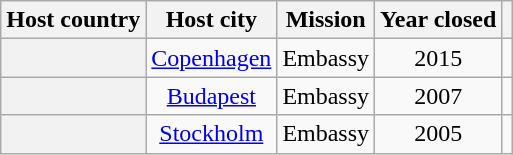<table class="wikitable plainrowheaders" style="text-align:center;">
<tr>
<th scope="col">Host country</th>
<th scope="col">Host city</th>
<th scope="col">Mission</th>
<th scope="col">Year closed</th>
<th scope="col"></th>
</tr>
<tr>
<th scope="row"></th>
<td><a href='#'>Copenhagen</a></td>
<td>Embassy</td>
<td>2015</td>
<td></td>
</tr>
<tr>
<th scope="row"></th>
<td><a href='#'>Budapest</a></td>
<td>Embassy</td>
<td>2007</td>
<td></td>
</tr>
<tr>
<th scope="row"></th>
<td><a href='#'>Stockholm</a></td>
<td>Embassy</td>
<td>2005</td>
<td></td>
</tr>
</table>
